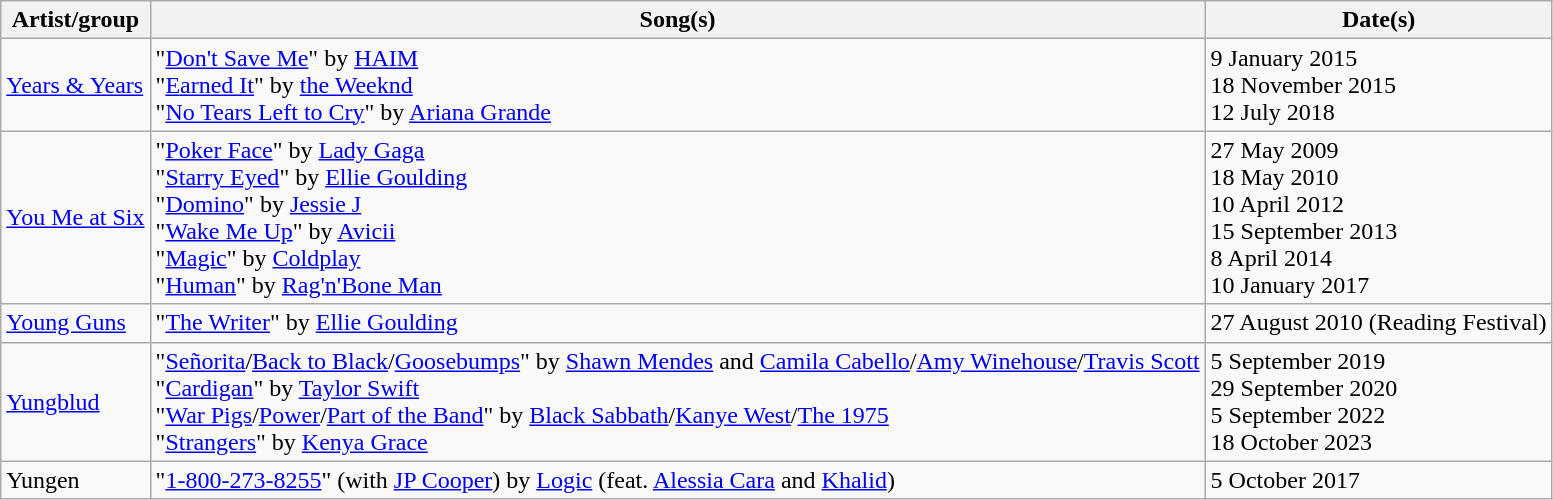<table class="wikitable">
<tr>
<th>Artist/group</th>
<th>Song(s)</th>
<th>Date(s)</th>
</tr>
<tr>
<td><a href='#'>Years & Years</a></td>
<td>"<a href='#'>Don't Save Me</a>" by <a href='#'>HAIM</a><br>"<a href='#'>Earned It</a>" by <a href='#'>the Weeknd</a><br>"<a href='#'>No Tears Left to Cry</a>" by <a href='#'>Ariana Grande</a></td>
<td>9 January 2015<br>18 November 2015<br>12 July 2018</td>
</tr>
<tr>
<td><a href='#'>You Me at Six</a></td>
<td>"<a href='#'>Poker Face</a>" by <a href='#'>Lady Gaga</a><br>"<a href='#'>Starry Eyed</a>" by <a href='#'>Ellie Goulding</a><br>"<a href='#'>Domino</a>" by <a href='#'>Jessie J</a><br>"<a href='#'>Wake Me Up</a>" by <a href='#'>Avicii</a><br>"<a href='#'>Magic</a>" by <a href='#'>Coldplay</a><br>"<a href='#'>Human</a>" by <a href='#'>Rag'n'Bone Man</a></td>
<td>27 May 2009 <br>18 May 2010<br>10 April 2012<br>15 September 2013<br>8 April 2014<br>10 January 2017</td>
</tr>
<tr>
<td><a href='#'>Young Guns</a></td>
<td>"<a href='#'>The Writer</a>" by <a href='#'>Ellie Goulding</a></td>
<td>27 August 2010 (Reading Festival)</td>
</tr>
<tr>
<td><a href='#'>Yungblud</a></td>
<td>"<a href='#'>Señorita</a>/<a href='#'>Back to Black</a>/<a href='#'>Goosebumps</a>" by <a href='#'>Shawn Mendes</a> and <a href='#'>Camila Cabello</a>/<a href='#'>Amy Winehouse</a>/<a href='#'>Travis Scott</a><br>"<a href='#'>Cardigan</a>" by <a href='#'>Taylor Swift</a><br>"<a href='#'>War Pigs</a>/<a href='#'>Power</a>/<a href='#'>Part of the Band</a>" by <a href='#'>Black Sabbath</a>/<a href='#'>Kanye West</a>/<a href='#'>The 1975</a><br>"<a href='#'>Strangers</a>" by <a href='#'>Kenya Grace</a></td>
<td>5 September 2019<br>29 September 2020<br>5 September 2022<br>18 October 2023</td>
</tr>
<tr>
<td>Yungen</td>
<td>"<a href='#'>1-800-273-8255</a>" (with <a href='#'>JP Cooper</a>) by <a href='#'>Logic</a> (feat. <a href='#'>Alessia Cara</a> and <a href='#'>Khalid</a>)</td>
<td>5 October 2017</td>
</tr>
</table>
